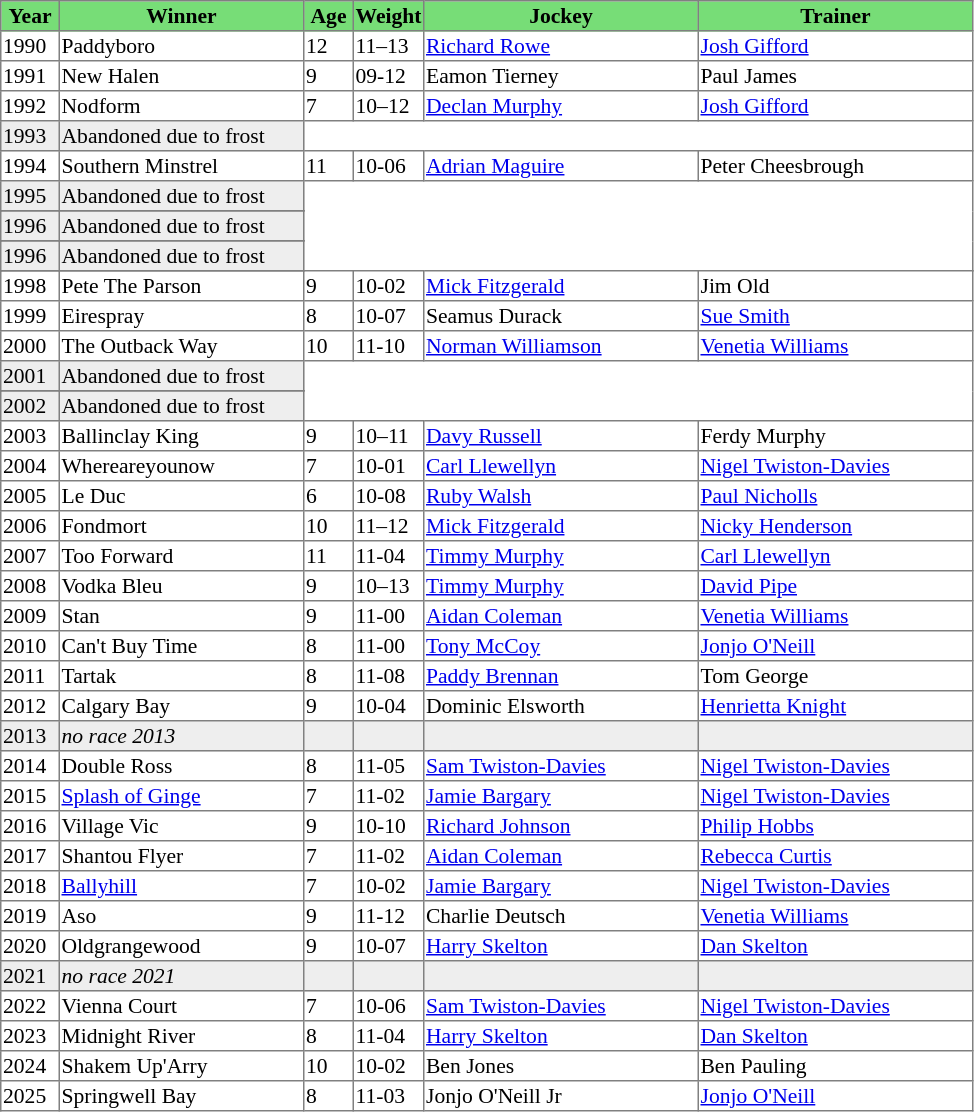<table class = "sortable" | border="1" style="border-collapse: collapse; font-size:90%">
<tr bgcolor="#77dd77" align="center">
<th style="width:36px"><strong>Year</strong></th>
<th style="width:160px"><strong>Winner</strong></th>
<th style="width:30px"><strong>Age</strong></th>
<th style="width:40px"><strong>Weight</strong></th>
<th style="width:180px"><strong>Jockey</strong></th>
<th style="width:180px"><strong>Trainer</strong></th>
</tr>
<tr>
<td>1990</td>
<td>Paddyboro</td>
<td>12</td>
<td>11–13</td>
<td><a href='#'>Richard Rowe</a></td>
<td><a href='#'>Josh Gifford</a></td>
</tr>
<tr>
<td>1991</td>
<td>New Halen </td>
<td>9</td>
<td>09-12</td>
<td>Eamon Tierney</td>
<td>Paul James</td>
</tr>
<tr>
<td>1992</td>
<td>Nodform </td>
<td>7</td>
<td>10–12</td>
<td><a href='#'>Declan Murphy</a></td>
<td><a href='#'>Josh Gifford</a></td>
</tr>
<tr bgcolor="#eeeeee">
<td>1993<td>Abandoned due to frost                      </td></td>
</tr>
<tr>
<td>1994</td>
<td>Southern Minstrel</td>
<td>11</td>
<td>10-06</td>
<td><a href='#'>Adrian Maguire</a></td>
<td>Peter Cheesbrough</td>
</tr>
<tr bgcolor="#eeeeee">
<td>1995<td>Abandoned due to frost                      </td></td>
</tr>
<tr>
</tr>
<tr bgcolor="#eeeeee">
<td>1996<td>Abandoned due to frost                      </td></td>
</tr>
<tr>
</tr>
<tr bgcolor="#eeeeee">
<td>1996<td>Abandoned due to frost                      </td></td>
</tr>
<tr>
</tr>
<tr>
<td>1998</td>
<td>Pete The Parson</td>
<td>9</td>
<td>10-02</td>
<td><a href='#'>Mick Fitzgerald</a></td>
<td>Jim Old</td>
</tr>
<tr>
<td>1999</td>
<td>Eirespray</td>
<td>8</td>
<td>10-07</td>
<td>Seamus Durack</td>
<td><a href='#'>Sue Smith</a></td>
</tr>
<tr>
<td>2000</td>
<td>The Outback Way</td>
<td>10</td>
<td>11-10</td>
<td><a href='#'>Norman Williamson</a></td>
<td><a href='#'>Venetia Williams</a></td>
</tr>
<tr bgcolor="#eeeeee">
<td>2001<td>Abandoned due to frost                      </td></td>
</tr>
<tr>
</tr>
<tr bgcolor="#eeeeee">
<td>2002<td>Abandoned due to frost                      </td></td>
</tr>
<tr>
<td>2003</td>
<td>Ballinclay King</td>
<td>9</td>
<td>10–11</td>
<td><a href='#'>Davy Russell</a></td>
<td>Ferdy Murphy</td>
</tr>
<tr>
<td>2004</td>
<td>Whereareyounow</td>
<td>7</td>
<td>10-01</td>
<td><a href='#'>Carl Llewellyn</a></td>
<td><a href='#'>Nigel Twiston-Davies</a></td>
</tr>
<tr>
<td>2005</td>
<td>Le Duc</td>
<td>6</td>
<td>10-08</td>
<td><a href='#'>Ruby Walsh</a></td>
<td><a href='#'>Paul Nicholls</a></td>
</tr>
<tr>
<td>2006</td>
<td>Fondmort</td>
<td>10</td>
<td>11–12</td>
<td><a href='#'>Mick Fitzgerald</a></td>
<td><a href='#'>Nicky Henderson</a></td>
</tr>
<tr>
<td>2007</td>
<td>Too Forward</td>
<td>11</td>
<td>11-04</td>
<td><a href='#'>Timmy Murphy</a></td>
<td><a href='#'>Carl Llewellyn</a></td>
</tr>
<tr>
<td>2008</td>
<td>Vodka Bleu</td>
<td>9</td>
<td>10–13</td>
<td><a href='#'>Timmy Murphy</a></td>
<td><a href='#'>David Pipe</a></td>
</tr>
<tr>
<td>2009</td>
<td>Stan</td>
<td>9</td>
<td>11-00</td>
<td><a href='#'>Aidan Coleman</a></td>
<td><a href='#'>Venetia Williams</a></td>
</tr>
<tr>
<td>2010</td>
<td>Can't Buy Time</td>
<td>8</td>
<td>11-00</td>
<td><a href='#'>Tony McCoy</a></td>
<td><a href='#'>Jonjo O'Neill</a></td>
</tr>
<tr>
<td>2011</td>
<td>Tartak</td>
<td>8</td>
<td>11-08</td>
<td><a href='#'>Paddy Brennan</a></td>
<td>Tom George</td>
</tr>
<tr>
<td>2012</td>
<td>Calgary Bay</td>
<td>9</td>
<td>10-04</td>
<td>Dominic Elsworth</td>
<td><a href='#'>Henrietta Knight</a></td>
</tr>
<tr bgcolor="#eeeeee">
<td><span>2013</span></td>
<td><em>no race 2013</em> </td>
<td></td>
<td></td>
<td></td>
<td></td>
</tr>
<tr>
<td>2014</td>
<td>Double Ross</td>
<td>8</td>
<td>11-05</td>
<td><a href='#'>Sam Twiston-Davies</a></td>
<td><a href='#'>Nigel Twiston-Davies</a></td>
</tr>
<tr>
<td>2015</td>
<td><a href='#'>Splash of Ginge</a></td>
<td>7</td>
<td>11-02</td>
<td><a href='#'>Jamie Bargary</a></td>
<td><a href='#'>Nigel Twiston-Davies</a></td>
</tr>
<tr>
<td>2016</td>
<td>Village Vic</td>
<td>9</td>
<td>10-10</td>
<td><a href='#'>Richard Johnson</a></td>
<td><a href='#'>Philip Hobbs</a></td>
</tr>
<tr>
<td>2017</td>
<td>Shantou Flyer</td>
<td>7</td>
<td>11-02</td>
<td><a href='#'>Aidan Coleman</a></td>
<td><a href='#'>Rebecca Curtis</a></td>
</tr>
<tr>
<td>2018</td>
<td><a href='#'>Ballyhill</a></td>
<td>7</td>
<td>10-02</td>
<td><a href='#'>Jamie Bargary</a></td>
<td><a href='#'>Nigel Twiston-Davies</a></td>
</tr>
<tr>
<td>2019</td>
<td>Aso</td>
<td>9</td>
<td>11-12</td>
<td>Charlie Deutsch</td>
<td><a href='#'>Venetia Williams</a></td>
</tr>
<tr>
<td>2020</td>
<td>Oldgrangewood</td>
<td>9</td>
<td>10-07</td>
<td><a href='#'>Harry Skelton</a></td>
<td><a href='#'>Dan Skelton</a></td>
</tr>
<tr bgcolor="#eeeeee">
<td><span>2021</span></td>
<td><em>no race 2021</em> </td>
<td></td>
<td></td>
<td></td>
<td></td>
</tr>
<tr>
<td>2022</td>
<td>Vienna Court</td>
<td>7</td>
<td>10-06</td>
<td><a href='#'>Sam Twiston-Davies</a></td>
<td><a href='#'>Nigel Twiston-Davies</a></td>
</tr>
<tr>
<td>2023</td>
<td>Midnight River</td>
<td>8</td>
<td>11-04</td>
<td><a href='#'>Harry Skelton</a></td>
<td><a href='#'>Dan Skelton</a></td>
</tr>
<tr>
<td>2024</td>
<td>Shakem Up'Arry</td>
<td>10</td>
<td>10-02</td>
<td>Ben Jones</td>
<td>Ben Pauling</td>
</tr>
<tr>
<td>2025</td>
<td>Springwell Bay</td>
<td>8</td>
<td>11-03</td>
<td>Jonjo O'Neill Jr</td>
<td><a href='#'>Jonjo O'Neill</a></td>
</tr>
</table>
